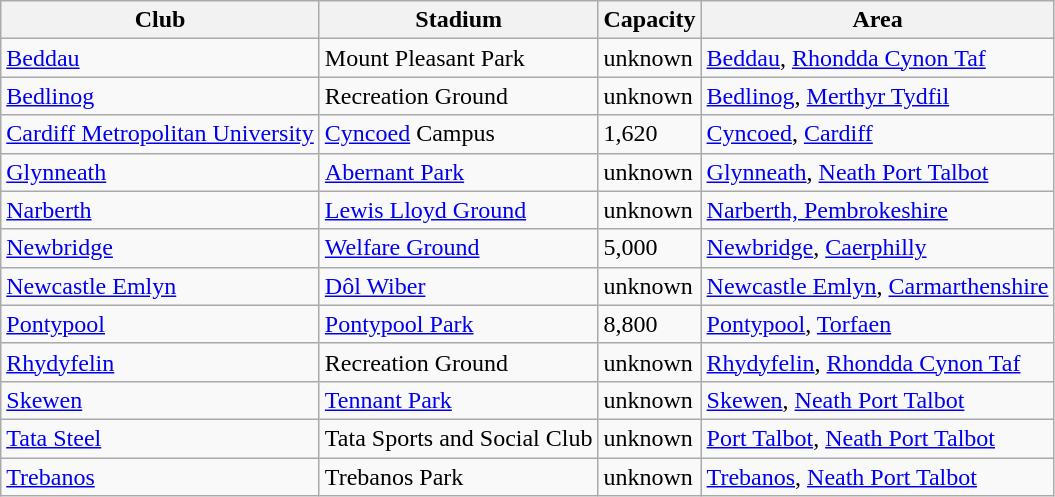<table class="wikitable sortable">
<tr>
<th>Club</th>
<th>Stadium</th>
<th>Capacity</th>
<th>Area</th>
</tr>
<tr>
<td><a href='#'>Beddau</a></td>
<td>Mount Pleasant Park</td>
<td style="text-align:left;">unknown</td>
<td><a href='#'>Beddau</a>, <a href='#'>Rhondda Cynon Taf</a></td>
</tr>
<tr>
<td><a href='#'>Bedlinog</a></td>
<td>Recreation Ground</td>
<td style="text-align:left;">unknown</td>
<td><a href='#'>Bedlinog</a>, <a href='#'>Merthyr Tydfil</a></td>
</tr>
<tr>
<td><a href='#'>Cardiff Metropolitan University</a></td>
<td><a href='#'>Cyncoed</a> Campus</td>
<td style="text-align:left;">1,620</td>
<td><a href='#'>Cyncoed</a>, <a href='#'>Cardiff</a></td>
</tr>
<tr>
<td><a href='#'>Glynneath</a></td>
<td><a href='#'>Abernant Park</a></td>
<td style="text-align:left;">unknown</td>
<td><a href='#'>Glynneath</a>, <a href='#'>Neath Port Talbot</a></td>
</tr>
<tr>
<td><a href='#'>Narberth</a></td>
<td><a href='#'>Lewis Lloyd Ground</a></td>
<td style="text-align:left;">unknown</td>
<td><a href='#'>Narberth, Pembrokeshire</a></td>
</tr>
<tr>
<td><a href='#'>Newbridge</a></td>
<td><a href='#'>Welfare Ground</a></td>
<td style="text-align:left;">5,000</td>
<td><a href='#'>Newbridge</a>, <a href='#'>Caerphilly</a></td>
</tr>
<tr>
<td><a href='#'>Newcastle Emlyn</a></td>
<td><a href='#'>Dôl Wiber</a></td>
<td style="text-align:left;">unknown</td>
<td><a href='#'>Newcastle Emlyn</a>, <a href='#'>Carmarthenshire</a></td>
</tr>
<tr>
<td><a href='#'>Pontypool</a></td>
<td><a href='#'>Pontypool Park</a></td>
<td style="text-align:left;">8,800</td>
<td><a href='#'>Pontypool</a>, <a href='#'>Torfaen</a></td>
</tr>
<tr>
<td><a href='#'>Rhydyfelin</a></td>
<td>Recreation Ground</td>
<td style="text-align:left;">unknown</td>
<td><a href='#'>Rhydyfelin</a>, <a href='#'>Rhondda Cynon Taf</a></td>
</tr>
<tr>
<td><a href='#'>Skewen</a></td>
<td><a href='#'>Tennant Park</a></td>
<td style="text-align:left;">unknown</td>
<td><a href='#'>Skewen</a>, <a href='#'>Neath Port Talbot</a></td>
</tr>
<tr>
<td><a href='#'>Tata Steel</a></td>
<td>Tata Sports and Social Club</td>
<td style="text-align:left;">unknown</td>
<td><a href='#'>Port Talbot</a>, <a href='#'>Neath Port Talbot</a></td>
</tr>
<tr>
<td><a href='#'>Trebanos</a></td>
<td>Trebanos Park</td>
<td style="text-align:left;">unknown</td>
<td><a href='#'>Trebanos</a>, <a href='#'>Neath Port Talbot</a></td>
</tr>
</table>
